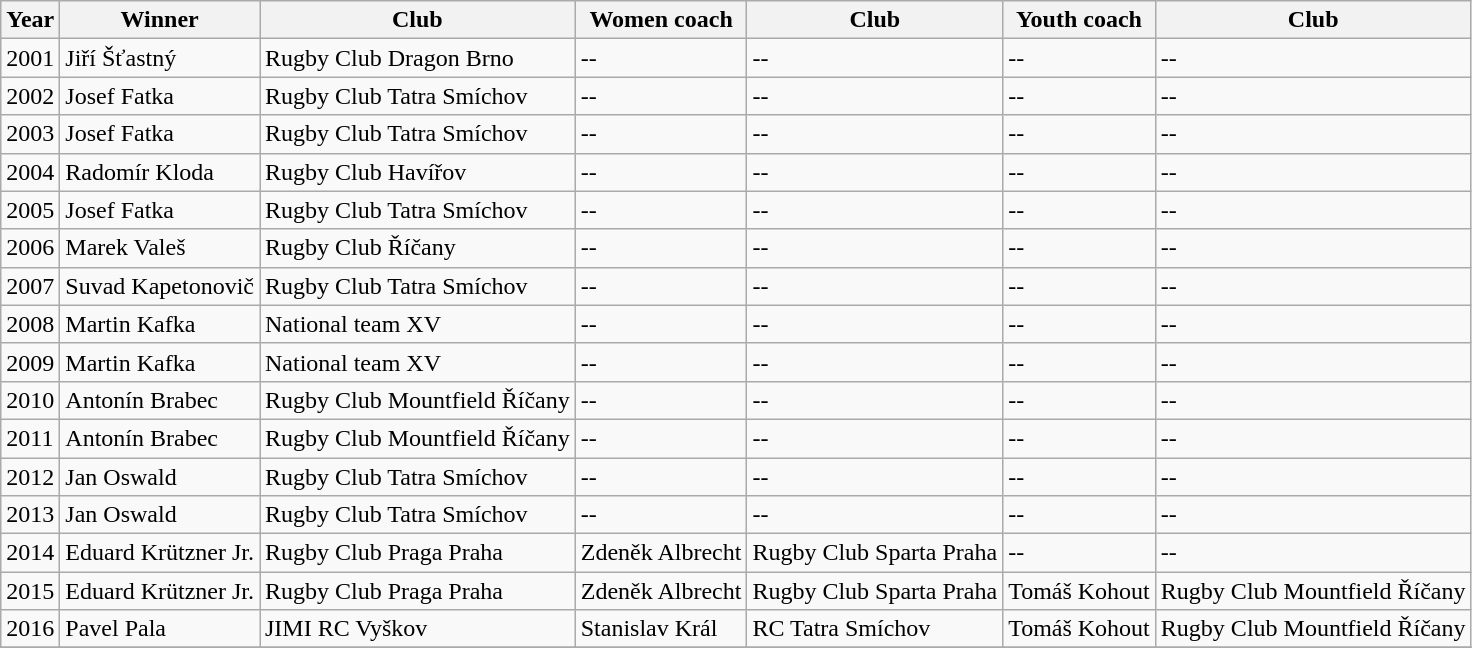<table class="wikitable">
<tr>
<th>Year</th>
<th>Winner</th>
<th>Club</th>
<th>Women coach</th>
<th>Club</th>
<th>Youth coach</th>
<th>Club</th>
</tr>
<tr>
<td>2001</td>
<td>Jiří Šťastný</td>
<td>Rugby Club Dragon Brno</td>
<td>--</td>
<td>--</td>
<td>--</td>
<td>--</td>
</tr>
<tr>
<td>2002</td>
<td>Josef Fatka</td>
<td>Rugby Club Tatra Smíchov</td>
<td>--</td>
<td>--</td>
<td>--</td>
<td>--</td>
</tr>
<tr>
<td>2003</td>
<td>Josef Fatka</td>
<td>Rugby Club Tatra Smíchov</td>
<td>--</td>
<td>--</td>
<td>--</td>
<td>--</td>
</tr>
<tr>
<td>2004</td>
<td>Radomír Kloda</td>
<td>Rugby Club Havířov</td>
<td>--</td>
<td>--</td>
<td>--</td>
<td>--</td>
</tr>
<tr>
<td>2005</td>
<td>Josef Fatka</td>
<td>Rugby Club Tatra Smíchov</td>
<td>--</td>
<td>--</td>
<td>--</td>
<td>--</td>
</tr>
<tr>
<td>2006</td>
<td>Marek Valeš</td>
<td>Rugby Club Říčany</td>
<td>--</td>
<td>--</td>
<td>--</td>
<td>--</td>
</tr>
<tr>
<td>2007</td>
<td>Suvad Kapetonovič</td>
<td>Rugby Club Tatra Smíchov</td>
<td>--</td>
<td>--</td>
<td>--</td>
<td>--</td>
</tr>
<tr>
<td>2008</td>
<td>Martin Kafka</td>
<td>National team XV</td>
<td>--</td>
<td>--</td>
<td>--</td>
<td>--</td>
</tr>
<tr>
<td>2009</td>
<td>Martin Kafka</td>
<td>National team XV</td>
<td>--</td>
<td>--</td>
<td>--</td>
<td>--</td>
</tr>
<tr>
<td>2010</td>
<td>Antonín Brabec</td>
<td>Rugby Club Mountfield Říčany</td>
<td>--</td>
<td>--</td>
<td>--</td>
<td>--</td>
</tr>
<tr>
<td>2011</td>
<td>Antonín Brabec</td>
<td>Rugby Club Mountfield Říčany</td>
<td>--</td>
<td>--</td>
<td>--</td>
<td>--</td>
</tr>
<tr>
<td>2012</td>
<td>Jan Oswald</td>
<td>Rugby Club Tatra Smíchov</td>
<td>--</td>
<td>--</td>
<td>--</td>
<td>--</td>
</tr>
<tr>
<td>2013</td>
<td>Jan Oswald</td>
<td>Rugby Club Tatra Smíchov</td>
<td>--</td>
<td>--</td>
<td>--</td>
<td>--</td>
</tr>
<tr>
<td>2014</td>
<td>Eduard Krützner Jr.</td>
<td>Rugby Club Praga Praha</td>
<td>Zdeněk Albrecht</td>
<td>Rugby Club Sparta Praha</td>
<td>--</td>
<td>--</td>
</tr>
<tr>
<td>2015</td>
<td>Eduard Krützner Jr.</td>
<td>Rugby Club Praga Praha</td>
<td>Zdeněk Albrecht</td>
<td>Rugby Club Sparta Praha</td>
<td>Tomáš Kohout</td>
<td>Rugby Club Mountfield Říčany</td>
</tr>
<tr>
<td>2016</td>
<td>Pavel Pala</td>
<td>JIMI RC Vyškov</td>
<td>Stanislav Král</td>
<td>RC Tatra Smíchov</td>
<td>Tomáš Kohout</td>
<td>Rugby Club Mountfield Říčany</td>
</tr>
<tr>
</tr>
</table>
